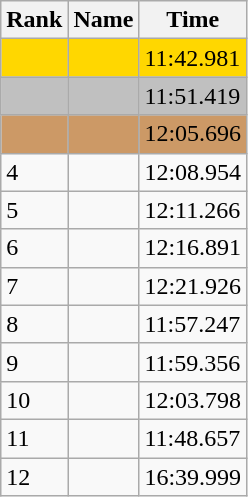<table class="wikitable">
<tr>
<th>Rank</th>
<th>Name</th>
<th>Time</th>
</tr>
<tr style="background:gold;">
<td></td>
<td></td>
<td>11:42.981</td>
</tr>
<tr style="background:silver;">
<td></td>
<td></td>
<td>11:51.419</td>
</tr>
<tr style="background:#cc9966;">
<td></td>
<td></td>
<td>12:05.696</td>
</tr>
<tr>
<td>4</td>
<td></td>
<td>12:08.954</td>
</tr>
<tr>
<td>5</td>
<td></td>
<td>12:11.266</td>
</tr>
<tr>
<td>6</td>
<td></td>
<td>12:16.891</td>
</tr>
<tr>
<td>7</td>
<td></td>
<td>12:21.926</td>
</tr>
<tr>
<td>8</td>
<td></td>
<td>11:57.247</td>
</tr>
<tr>
<td>9</td>
<td></td>
<td>11:59.356</td>
</tr>
<tr>
<td>10</td>
<td></td>
<td>12:03.798</td>
</tr>
<tr>
<td>11</td>
<td></td>
<td>11:48.657</td>
</tr>
<tr>
<td>12</td>
<td></td>
<td>16:39.999</td>
</tr>
</table>
